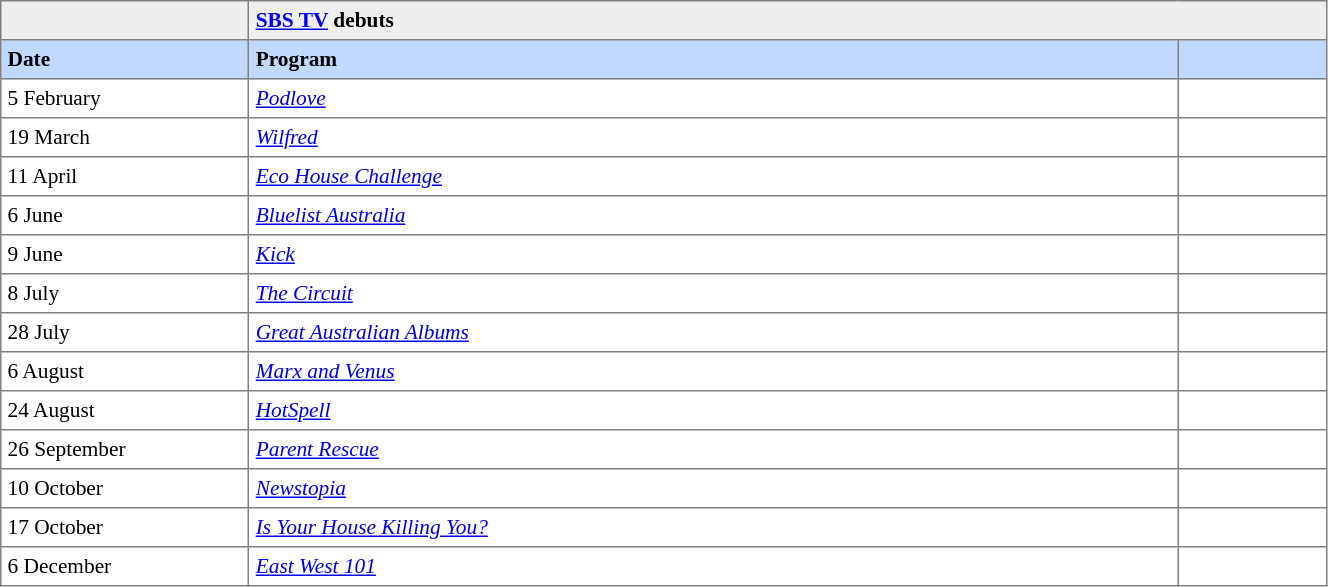<table border="1" cellpadding="4" cellspacing="0" style="text-align:left; font-size:89%; border-collapse:collapse;" width=70%>
<tr style="background-color:#efefef;">
<td colspan=1></td>
<td colspan=3><strong><a href='#'>SBS TV</a> debuts</strong></td>
</tr>
<tr style="background:#C1D8FF;">
<th width=6%>Date</th>
<th width=25%>Program</th>
<th width=4%></th>
</tr>
<tr>
<td>5 February</td>
<td><em><a href='#'>Podlove</a></em></td>
<td></td>
</tr>
<tr>
<td>19 March</td>
<td><em><a href='#'>Wilfred</a></em></td>
<td></td>
</tr>
<tr>
<td>11 April</td>
<td><em><a href='#'>Eco House Challenge</a></em></td>
<td></td>
</tr>
<tr>
<td>6 June</td>
<td><em><a href='#'>Bluelist Australia</a></em></td>
<td></td>
</tr>
<tr>
<td>9 June</td>
<td><em><a href='#'>Kick</a></em></td>
<td></td>
</tr>
<tr>
<td>8 July</td>
<td><em><a href='#'>The Circuit</a></em></td>
<td></td>
</tr>
<tr>
<td>28 July</td>
<td><em><a href='#'>Great Australian Albums</a></em></td>
<td></td>
</tr>
<tr>
<td>6 August</td>
<td><em><a href='#'>Marx and Venus</a></em></td>
<td></td>
</tr>
<tr>
<td>24 August</td>
<td><em><a href='#'>HotSpell</a></em></td>
<td></td>
</tr>
<tr>
<td>26 September</td>
<td><em><a href='#'>Parent Rescue</a></em></td>
<td></td>
</tr>
<tr>
<td>10 October</td>
<td><em><a href='#'>Newstopia</a></em></td>
<td></td>
</tr>
<tr>
<td>17 October</td>
<td><em><a href='#'>Is Your House Killing You?</a></em></td>
<td></td>
</tr>
<tr>
<td>6 December</td>
<td><em><a href='#'>East West 101</a></em></td>
<td></td>
</tr>
</table>
